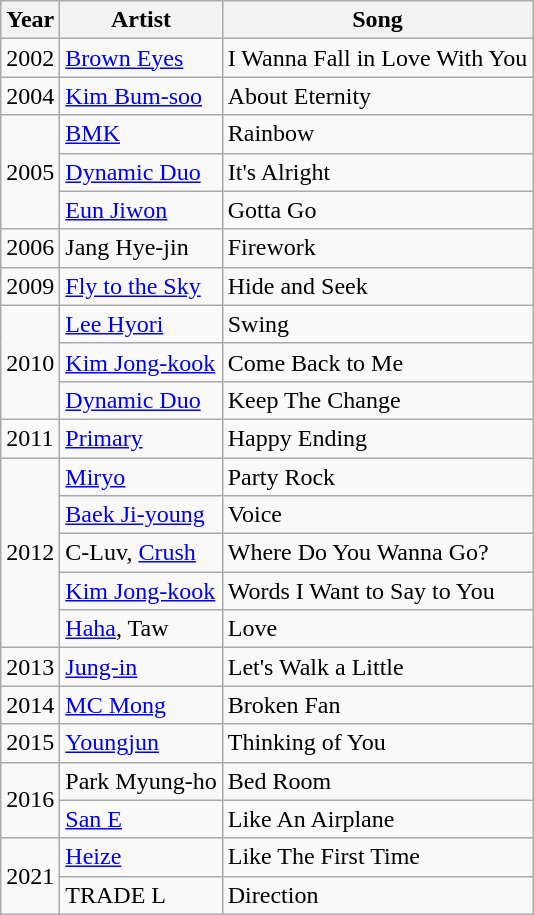<table class="wikitable sortable">
<tr>
<th>Year</th>
<th>Artist</th>
<th>Song</th>
</tr>
<tr>
<td>2002</td>
<td><a href='#'>Brown Eyes</a></td>
<td>I Wanna Fall in Love With You</td>
</tr>
<tr>
<td>2004</td>
<td><a href='#'>Kim Bum-soo</a></td>
<td>About Eternity</td>
</tr>
<tr>
<td rowspan="3">2005</td>
<td><a href='#'>BMK</a></td>
<td>Rainbow</td>
</tr>
<tr>
<td><a href='#'>Dynamic Duo</a></td>
<td>It's Alright</td>
</tr>
<tr>
<td><a href='#'>Eun Jiwon</a></td>
<td>Gotta Go</td>
</tr>
<tr>
<td>2006</td>
<td>Jang Hye-jin</td>
<td>Firework</td>
</tr>
<tr>
<td>2009</td>
<td><a href='#'>Fly to the Sky</a></td>
<td>Hide and Seek</td>
</tr>
<tr>
<td rowspan="3">2010</td>
<td><a href='#'>Lee Hyori</a></td>
<td>Swing</td>
</tr>
<tr>
<td><a href='#'>Kim Jong-kook</a></td>
<td>Come Back to Me</td>
</tr>
<tr>
<td><a href='#'>Dynamic Duo</a></td>
<td>Keep The Change</td>
</tr>
<tr>
<td>2011</td>
<td><a href='#'>Primary</a></td>
<td>Happy Ending</td>
</tr>
<tr>
<td rowspan="5">2012</td>
<td><a href='#'>Miryo</a></td>
<td>Party Rock</td>
</tr>
<tr>
<td><a href='#'>Baek Ji-young</a></td>
<td>Voice</td>
</tr>
<tr>
<td>C-Luv, <a href='#'>Crush</a></td>
<td>Where Do You Wanna Go?</td>
</tr>
<tr>
<td><a href='#'>Kim Jong-kook</a></td>
<td>Words I Want to Say to You</td>
</tr>
<tr>
<td><a href='#'>Haha</a>, Taw</td>
<td>Love</td>
</tr>
<tr>
<td>2013</td>
<td><a href='#'>Jung-in</a></td>
<td>Let's Walk a Little</td>
</tr>
<tr>
<td>2014</td>
<td><a href='#'>MC Mong</a></td>
<td>Broken Fan</td>
</tr>
<tr>
<td>2015</td>
<td><a href='#'>Youngjun</a></td>
<td>Thinking of You</td>
</tr>
<tr>
<td rowspan="2">2016</td>
<td>Park Myung-ho</td>
<td>Bed Room</td>
</tr>
<tr>
<td><a href='#'>San E</a></td>
<td>Like An Airplane</td>
</tr>
<tr>
<td rowspan="2">2021</td>
<td><a href='#'>Heize</a></td>
<td>Like The First Time</td>
</tr>
<tr>
<td>TRADE L</td>
<td>Direction</td>
</tr>
</table>
